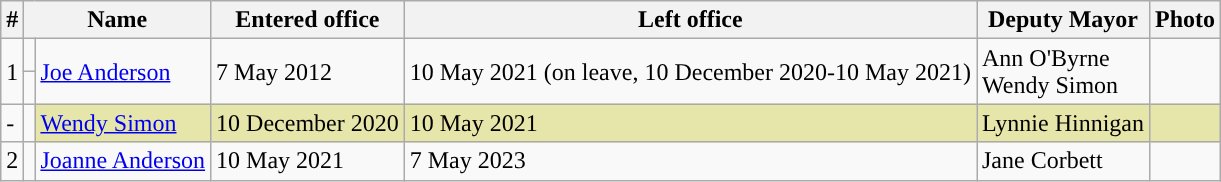<table class="wikitable">
<tr>
<th>#</th>
<th colspan=2>Name</th>
<th>Entered office</th>
<th>Left office</th>
<th>Deputy Mayor</th>
<th>Photo</th>
</tr>
<tr>
<td rowspan=2>1</td>
<td style="background-color: "></td>
<td rowspan=2><a href='#'>Joe Anderson</a></td>
<td rowspan=2>7 May 2012</td>
<td rowspan=2>10 May 2021 (on leave, 10 December 2020-10 May 2021)</td>
<td rowspan=2>Ann O'Byrne <br> Wendy Simon</td>
<td rowspan=2></td>
</tr>
<tr>
<td style="background-color: "></td>
</tr>
<tr>
<td>-</td>
<td style="background-color: "></td>
<td bgcolor="#e6e6aa"><a href='#'>Wendy Simon</a></td>
<td bgcolor="#e6e6aa">10 December 2020</td>
<td bgcolor="#e6e6aa">10 May 2021</td>
<td bgcolor="#e6e6aa">Lynnie Hinnigan</td>
<td bgcolor="#e6e6aa"></td>
</tr>
<tr>
<td>2</td>
<td style="background-color: "></td>
<td><a href='#'>Joanne Anderson</a></td>
<td>10 May 2021</td>
<td>7 May 2023</td>
<td>Jane Corbett</td>
<td></td>
</tr>
</table>
